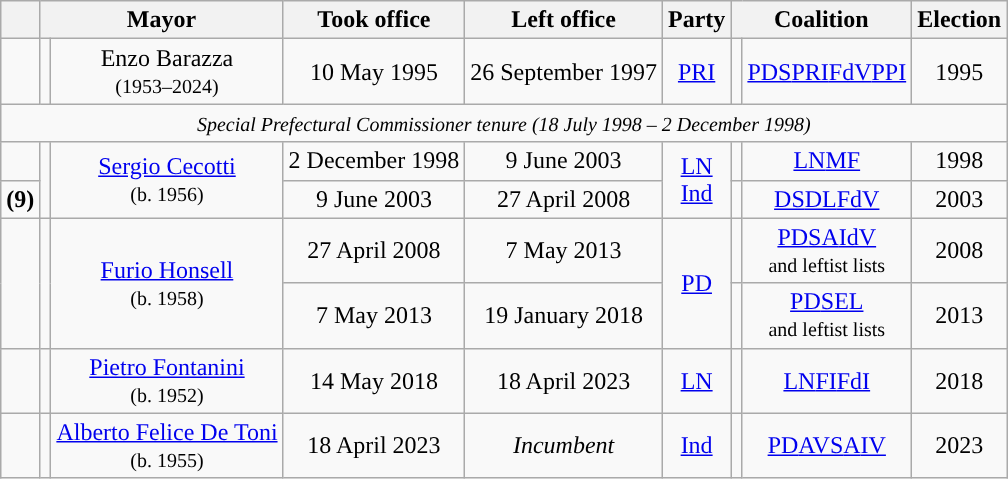<table class="wikitable" style="text-align: center;">
<tr>
<th><br></th>
<th colspan="2">Mayor</th>
<th>Took office</th>
<th>Left office</th>
<th>Party</th>
<th colspan="2">Coalition</th>
<th>Election</th>
</tr>
<tr>
<td style="background: "><strong></strong></td>
<td></td>
<td>Enzo Barazza<br><small>(1953–2024)</small></td>
<td>10 May 1995</td>
<td>26 September 1997</td>
<td><a href='#'>PRI</a></td>
<td style="background: "></td>
<td><a href='#'>PDS</a><a href='#'>PRI</a><a href='#'>FdV</a><a href='#'>PPI</a></td>
<td>1995</td>
</tr>
<tr>
<td colspan="9"><small><em>Special Prefectural Commissioner tenure (18 July 1998 – 2 December 1998)</em></small></td>
</tr>
<tr>
<td style="background: "><strong></strong></td>
<td rowspan="2"></td>
<td rowspan="2"><a href='#'>Sergio Cecotti</a><br><small>(b. 1956)</small></td>
<td>2 December 1998</td>
<td>9 June 2003</td>
<td rowspan="2"><a href='#'>LN</a><br><a href='#'>Ind</a></td>
<td style="background: "></td>
<td><a href='#'>LN</a><a href='#'>MF</a></td>
<td>1998</td>
</tr>
<tr>
<td style="background: "><strong>(9)</strong></td>
<td>9 June 2003</td>
<td>27 April 2008</td>
<td style="background: "></td>
<td><a href='#'>DS</a><a href='#'>DL</a><a href='#'>FdV</a></td>
<td>2003</td>
</tr>
<tr>
<td rowspan="2" style="background: "><strong></strong></td>
<td rowspan="2"></td>
<td rowspan="2"><a href='#'>Furio Honsell</a><br><small>(b. 1958)</small></td>
<td>27 April 2008</td>
<td>7 May 2013</td>
<td rowspan="2"><a href='#'>PD</a></td>
<td style="background: "></td>
<td><a href='#'>PD</a><a href='#'>SA</a><a href='#'>IdV</a><br><small>and leftist lists</small></td>
<td>2008</td>
</tr>
<tr>
<td>7 May 2013</td>
<td>19 January 2018</td>
<td style="background: "></td>
<td><a href='#'>PD</a><a href='#'>SEL</a><br><small>and leftist lists</small></td>
<td>2013</td>
</tr>
<tr>
<td style="background: "><strong></strong></td>
<td></td>
<td><a href='#'>Pietro Fontanini</a><br><small>(b. 1952)</small></td>
<td>14 May 2018</td>
<td>18 April 2023</td>
<td><a href='#'>LN</a></td>
<td style="background: "></td>
<td><a href='#'>LN</a><a href='#'>FI</a><a href='#'>FdI</a></td>
<td>2018</td>
</tr>
<tr>
<td style="background: "><strong></strong></td>
<td></td>
<td><a href='#'>Alberto Felice De Toni</a><br><small>(b. 1955)</small></td>
<td>18 April 2023</td>
<td><em>Incumbent</em></td>
<td><a href='#'>Ind</a></td>
<td style="background: "></td>
<td><a href='#'>PD</a><a href='#'>AVS</a><a href='#'>A</a><a href='#'>IV</a></td>
<td>2023</td>
</tr>
</table>
